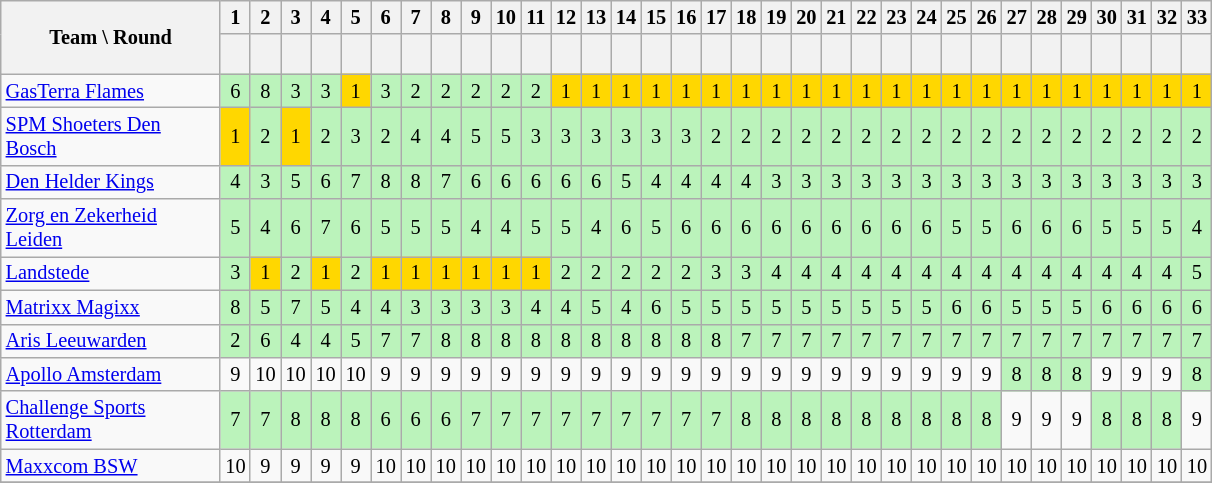<table class="wikitable sortable" style="font-size: 85%; text-align:center;">
<tr>
<th rowspan="2" style="width:140px;">Team \ Round</th>
<th align=center>1</th>
<th align=center>2</th>
<th align=center>3</th>
<th align=center>4</th>
<th align=center>5</th>
<th align=center>6</th>
<th align=center>7</th>
<th align=center>8</th>
<th align=center>9</th>
<th align=center>10</th>
<th align=center>11</th>
<th align=center>12</th>
<th align=center>13</th>
<th align=center>14</th>
<th align=center>15</th>
<th align=center>16</th>
<th align=center>17</th>
<th align=center>18</th>
<th align=center>19</th>
<th align=center>20</th>
<th align=center>21</th>
<th align=center>22</th>
<th align=center>23</th>
<th align=center>24</th>
<th align=center>25</th>
<th align=center>26</th>
<th align=center>27</th>
<th align=center>28</th>
<th align=center>29</th>
<th align=center>30</th>
<th align=center>31</th>
<th align=center>32</th>
<th align=center>33</th>
</tr>
<tr>
<th style="text-align:center; height:20px;"></th>
<th align=center></th>
<th align=center></th>
<th align=center></th>
<th align=center></th>
<th align=center></th>
<th align=center></th>
<th align=center></th>
<th align=center></th>
<th align=center></th>
<th align=center></th>
<th align=center></th>
<th align=center></th>
<th align=center></th>
<th align=center></th>
<th align=center></th>
<th align=center></th>
<th align=center></th>
<th align=center></th>
<th align=center></th>
<th align=center></th>
<th align=center></th>
<th align=center></th>
<th align=center></th>
<th align=center></th>
<th align=center></th>
<th align=center></th>
<th align=center></th>
<th align=center></th>
<th align=center></th>
<th align=center></th>
<th align=center></th>
<th align=center></th>
</tr>
<tr>
<td align=left><a href='#'>GasTerra Flames</a></td>
<td style="background:#BBF3BB;">6</td>
<td style="background:#BBF3BB;">8</td>
<td style="background:#BBF3BB;">3</td>
<td style="background:#BBF3BB;">3</td>
<td style="background:gold;">1</td>
<td style="background:#BBF3BB;">3</td>
<td style="background:#BBF3BB;">2</td>
<td style="background:#BBF3BB;">2</td>
<td style="background:#BBF3BB;">2</td>
<td style="background:#BBF3BB;">2</td>
<td style="background:#BBF3BB;">2</td>
<td style="background:gold;">1</td>
<td style="background:gold;">1</td>
<td style="background:gold;">1</td>
<td style="background:gold;">1</td>
<td style="background:gold;">1</td>
<td style="background:gold;">1</td>
<td style="background:gold;">1</td>
<td style="background:gold;">1</td>
<td style="background:gold;">1</td>
<td style="background:gold;">1</td>
<td style="background:gold;">1</td>
<td style="background:gold;">1</td>
<td style="background:gold;">1</td>
<td style="background:gold;">1</td>
<td style="background:gold;">1</td>
<td style="background:gold;">1</td>
<td style="background:gold;">1</td>
<td style="background:gold;">1</td>
<td style="background:gold;">1</td>
<td style="background:gold;">1</td>
<td style="background:gold;">1</td>
<td style="background:gold;">1</td>
</tr>
<tr>
<td align=left><a href='#'>SPM Shoeters Den Bosch</a></td>
<td style="background:gold;">1</td>
<td style="background:#BBF3BB;">2</td>
<td style="background:gold;">1</td>
<td style="background:#BBF3BB;">2</td>
<td style="background:#BBF3BB;">3</td>
<td style="background:#BBF3BB;">2</td>
<td style="background:#BBF3BB;">4</td>
<td style="background:#BBF3BB;">4</td>
<td style="background:#BBF3BB;">5</td>
<td style="background:#BBF3BB;">5</td>
<td style="background:#BBF3BB;">3</td>
<td style="background:#BBF3BB;">3</td>
<td style="background:#BBF3BB;">3</td>
<td style="background:#BBF3BB;">3</td>
<td style="background:#BBF3BB;">3</td>
<td style="background:#BBF3BB;">3</td>
<td style="background:#BBF3BB;">2</td>
<td style="background:#BBF3BB;">2</td>
<td style="background:#BBF3BB;">2</td>
<td style="background:#BBF3BB;">2</td>
<td style="background:#BBF3BB;">2</td>
<td style="background:#BBF3BB;">2</td>
<td style="background:#BBF3BB;">2</td>
<td style="background:#BBF3BB;">2</td>
<td style="background:#BBF3BB;">2</td>
<td style="background:#BBF3BB;">2</td>
<td style="background:#BBF3BB;">2</td>
<td style="background:#BBF3BB;">2</td>
<td style="background:#BBF3BB;">2</td>
<td style="background:#BBF3BB;">2</td>
<td style="background:#BBF3BB;">2</td>
<td style="background:#BBF3BB;">2</td>
<td style="background:#BBF3BB;">2</td>
</tr>
<tr>
<td align=left><a href='#'>Den Helder Kings</a></td>
<td style="background:#BBF3BB;">4</td>
<td style="background:#BBF3BB;">3</td>
<td style="background:#BBF3BB;">5</td>
<td style="background:#BBF3BB;">6</td>
<td style="background:#BBF3BB;">7</td>
<td style="background:#BBF3BB;">8</td>
<td style="background:#BBF3BB;">8</td>
<td style="background:#BBF3BB;">7</td>
<td style="background:#BBF3BB;">6</td>
<td style="background:#BBF3BB;">6</td>
<td style="background:#BBF3BB;">6</td>
<td style="background:#BBF3BB;">6</td>
<td style="background:#BBF3BB;">6</td>
<td style="background:#BBF3BB;">5</td>
<td style="background:#BBF3BB;">4</td>
<td style="background:#BBF3BB;">4</td>
<td style="background:#BBF3BB;">4</td>
<td style="background:#BBF3BB;">4</td>
<td style="background:#BBF3BB;">3</td>
<td style="background:#BBF3BB;">3</td>
<td style="background:#BBF3BB;">3</td>
<td style="background:#BBF3BB;">3</td>
<td style="background:#BBF3BB;">3</td>
<td style="background:#BBF3BB;">3</td>
<td style="background:#BBF3BB;">3</td>
<td style="background:#BBF3BB;">3</td>
<td style="background:#BBF3BB;">3</td>
<td style="background:#BBF3BB;">3</td>
<td style="background:#BBF3BB;">3</td>
<td style="background:#BBF3BB;">3</td>
<td style="background:#BBF3BB;">3</td>
<td style="background:#BBF3BB;">3</td>
<td style="background:#BBF3BB;">3</td>
</tr>
<tr>
<td align=left><a href='#'>Zorg en Zekerheid Leiden</a></td>
<td style="background:#BBF3BB;">5</td>
<td style="background:#BBF3BB;">4</td>
<td style="background:#BBF3BB;">6</td>
<td style="background:#BBF3BB;">7</td>
<td style="background:#BBF3BB;">6</td>
<td style="background:#BBF3BB;">5</td>
<td style="background:#BBF3BB;">5</td>
<td style="background:#BBF3BB;">5</td>
<td style="background:#BBF3BB;">4</td>
<td style="background:#BBF3BB;">4</td>
<td style="background:#BBF3BB;">5</td>
<td style="background:#BBF3BB;">5</td>
<td style="background:#BBF3BB;">4</td>
<td style="background:#BBF3BB;">6</td>
<td style="background:#BBF3BB;">5</td>
<td style="background:#BBF3BB;">6</td>
<td style="background:#BBF3BB;">6</td>
<td style="background:#BBF3BB;">6</td>
<td style="background:#BBF3BB;">6</td>
<td style="background:#BBF3BB;">6</td>
<td style="background:#BBF3BB;">6</td>
<td style="background:#BBF3BB;">6</td>
<td style="background:#BBF3BB;">6</td>
<td style="background:#BBF3BB;">6</td>
<td style="background:#BBF3BB;">5</td>
<td style="background:#BBF3BB;">5</td>
<td style="background:#BBF3BB;">6</td>
<td style="background:#BBF3BB;">6</td>
<td style="background:#BBF3BB;">6</td>
<td style="background:#BBF3BB;">5</td>
<td style="background:#BBF3BB;">5</td>
<td style="background:#BBF3BB;">5</td>
<td style="background:#BBF3BB;">4</td>
</tr>
<tr>
<td align=left><a href='#'>Landstede</a></td>
<td style="background:#BBF3BB;">3</td>
<td style="background:gold;">1</td>
<td style="background:#BBF3BB;">2</td>
<td style="background:gold;">1</td>
<td style="background:#BBF3BB;">2</td>
<td style="background:gold;">1</td>
<td style="background:gold;">1</td>
<td style="background:gold;">1</td>
<td style="background:gold;">1</td>
<td style="background:gold;">1</td>
<td style="background:gold;">1</td>
<td style="background:#BBF3BB;">2</td>
<td style="background:#BBF3BB;">2</td>
<td style="background:#BBF3BB;">2</td>
<td style="background:#BBF3BB;">2</td>
<td style="background:#BBF3BB;">2</td>
<td style="background:#BBF3BB;">3</td>
<td style="background:#BBF3BB;">3</td>
<td style="background:#BBF3BB;">4</td>
<td style="background:#BBF3BB;">4</td>
<td style="background:#BBF3BB;">4</td>
<td style="background:#BBF3BB;">4</td>
<td style="background:#BBF3BB;">4</td>
<td style="background:#BBF3BB;">4</td>
<td style="background:#BBF3BB;">4</td>
<td style="background:#BBF3BB;">4</td>
<td style="background:#BBF3BB;">4</td>
<td style="background:#BBF3BB;">4</td>
<td style="background:#BBF3BB;">4</td>
<td style="background:#BBF3BB;">4</td>
<td style="background:#BBF3BB;">4</td>
<td style="background:#BBF3BB;">4</td>
<td style="background:#BBF3BB;">5</td>
</tr>
<tr>
<td align=left><a href='#'>Matrixx Magixx</a></td>
<td style="background:#BBF3BB;">8</td>
<td style="background:#BBF3BB;">5</td>
<td style="background:#BBF3BB;">7</td>
<td style="background:#BBF3BB;">5</td>
<td style="background:#BBF3BB;">4</td>
<td style="background:#BBF3BB;">4</td>
<td style="background:#BBF3BB;">3</td>
<td style="background:#BBF3BB;">3</td>
<td style="background:#BBF3BB;">3</td>
<td style="background:#BBF3BB;">3</td>
<td style="background:#BBF3BB;">4</td>
<td style="background:#BBF3BB;">4</td>
<td style="background:#BBF3BB;">5</td>
<td style="background:#BBF3BB;">4</td>
<td style="background:#BBF3BB;">6</td>
<td style="background:#BBF3BB;">5</td>
<td style="background:#BBF3BB;">5</td>
<td style="background:#BBF3BB;">5</td>
<td style="background:#BBF3BB;">5</td>
<td style="background:#BBF3BB;">5</td>
<td style="background:#BBF3BB;">5</td>
<td style="background:#BBF3BB;">5</td>
<td style="background:#BBF3BB;">5</td>
<td style="background:#BBF3BB;">5</td>
<td style="background:#BBF3BB;">6</td>
<td style="background:#BBF3BB;">6</td>
<td style="background:#BBF3BB;">5</td>
<td style="background:#BBF3BB;">5</td>
<td style="background:#BBF3BB;">5</td>
<td style="background:#BBF3BB;">6</td>
<td style="background:#BBF3BB;">6</td>
<td style="background:#BBF3BB;">6</td>
<td style="background:#BBF3BB;">6</td>
</tr>
<tr>
<td align=left><a href='#'>Aris Leeuwarden</a></td>
<td style="background:#BBF3BB;">2</td>
<td style="background:#BBF3BB;">6</td>
<td style="background:#BBF3BB;">4</td>
<td style="background:#BBF3BB;">4</td>
<td style="background:#BBF3BB;">5</td>
<td style="background:#BBF3BB;">7</td>
<td style="background:#BBF3BB;">7</td>
<td style="background:#BBF3BB;">8</td>
<td style="background:#BBF3BB;">8</td>
<td style="background:#BBF3BB;">8</td>
<td style="background:#BBF3BB;">8</td>
<td style="background:#BBF3BB;">8</td>
<td style="background:#BBF3BB;">8</td>
<td style="background:#BBF3BB;">8</td>
<td style="background:#BBF3BB;">8</td>
<td style="background:#BBF3BB;">8</td>
<td style="background:#BBF3BB;">8</td>
<td style="background:#BBF3BB;">7</td>
<td style="background:#BBF3BB;">7</td>
<td style="background:#BBF3BB;">7</td>
<td style="background:#BBF3BB;">7</td>
<td style="background:#BBF3BB;">7</td>
<td style="background:#BBF3BB;">7</td>
<td style="background:#BBF3BB;">7</td>
<td style="background:#BBF3BB;">7</td>
<td style="background:#BBF3BB;">7</td>
<td style="background:#BBF3BB;">7</td>
<td style="background:#BBF3BB;">7</td>
<td style="background:#BBF3BB;">7</td>
<td style="background:#BBF3BB;">7</td>
<td style="background:#BBF3BB;">7</td>
<td style="background:#BBF3BB;">7</td>
<td style="background:#BBF3BB;">7</td>
</tr>
<tr>
<td align=left><a href='#'>Apollo Amsterdam</a></td>
<td style="background: ;">9</td>
<td style="background: ;">10</td>
<td style="background: ;">10</td>
<td style="background: ;">10</td>
<td style="background: ;">10</td>
<td style="background: ;">9</td>
<td style="background: ;">9</td>
<td style="background: ;">9</td>
<td style="background: ;">9</td>
<td style="background: ;">9</td>
<td style="background: ;">9</td>
<td style="background: ;">9</td>
<td style="background: ;">9</td>
<td style="background: ;">9</td>
<td style="background: ;">9</td>
<td style="background: ;">9</td>
<td style="background: ;">9</td>
<td style="background: ;">9</td>
<td>9</td>
<td>9</td>
<td>9</td>
<td>9</td>
<td>9</td>
<td>9</td>
<td>9</td>
<td>9</td>
<td style="background:#BBF3BB;">8</td>
<td style="background:#BBF3BB;">8</td>
<td style="background:#BBF3BB;">8</td>
<td>9</td>
<td>9</td>
<td>9</td>
<td style="background:#BBF3BB;">8</td>
</tr>
<tr>
<td align=left><a href='#'>Challenge Sports Rotterdam</a></td>
<td style="background:#BBF3BB;">7</td>
<td style="background:#BBF3BB;">7</td>
<td style="background:#BBF3BB;">8</td>
<td style="background:#BBF3BB;">8</td>
<td style="background:#BBF3BB;">8</td>
<td style="background:#BBF3BB;">6</td>
<td style="background:#BBF3BB;">6</td>
<td style="background:#BBF3BB;">6</td>
<td style="background:#BBF3BB;">7</td>
<td style="background:#BBF3BB;">7</td>
<td style="background:#BBF3BB;">7</td>
<td style="background:#BBF3BB;">7</td>
<td style="background:#BBF3BB;">7</td>
<td style="background:#BBF3BB;">7</td>
<td style="background:#BBF3BB;">7</td>
<td style="background:#BBF3BB;">7</td>
<td style="background:#BBF3BB;">7</td>
<td style="background:#BBF3BB;">8</td>
<td style="background:#BBF3BB;">8</td>
<td style="background:#BBF3BB;">8</td>
<td style="background:#BBF3BB;">8</td>
<td style="background:#BBF3BB;">8</td>
<td style="background:#BBF3BB;">8</td>
<td style="background:#BBF3BB;">8</td>
<td style="background:#BBF3BB;">8</td>
<td style="background:#BBF3BB;">8</td>
<td>9</td>
<td>9</td>
<td>9</td>
<td style="background:#BBF3BB;">8</td>
<td style="background:#BBF3BB;">8</td>
<td style="background:#BBF3BB;">8</td>
<td>9</td>
</tr>
<tr>
<td align=left><a href='#'>Maxxcom BSW</a></td>
<td style="background: ;">10</td>
<td style="background: ;">9</td>
<td style="background: ;">9</td>
<td style="background: ;">9</td>
<td style="background: ;">9</td>
<td style="background: ;">10</td>
<td style="background: ;">10</td>
<td style="background: ;">10</td>
<td style="background: ;">10</td>
<td style="background: ;">10</td>
<td style="background: ;">10</td>
<td style="background: ;">10</td>
<td style="background: ;">10</td>
<td style="background: ;">10</td>
<td style="background: ;">10</td>
<td style="background: ;">10</td>
<td style="background: ;">10</td>
<td>10</td>
<td>10</td>
<td>10</td>
<td>10</td>
<td>10</td>
<td>10</td>
<td>10</td>
<td>10</td>
<td>10</td>
<td>10</td>
<td>10</td>
<td>10</td>
<td>10</td>
<td>10</td>
<td>10</td>
<td>10</td>
</tr>
<tr>
</tr>
</table>
